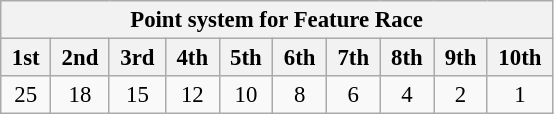<table class="wikitable" style="font-size:95%; text-align:center">
<tr>
<th colspan="10">Point system for Feature Race</th>
</tr>
<tr>
<th> 1st </th>
<th> 2nd </th>
<th> 3rd </th>
<th> 4th </th>
<th> 5th </th>
<th> 6th </th>
<th> 7th </th>
<th> 8th </th>
<th> 9th </th>
<th> 10th </th>
</tr>
<tr>
<td>25</td>
<td>18</td>
<td>15</td>
<td>12</td>
<td>10</td>
<td>8</td>
<td>6</td>
<td>4</td>
<td>2</td>
<td>1</td>
</tr>
</table>
